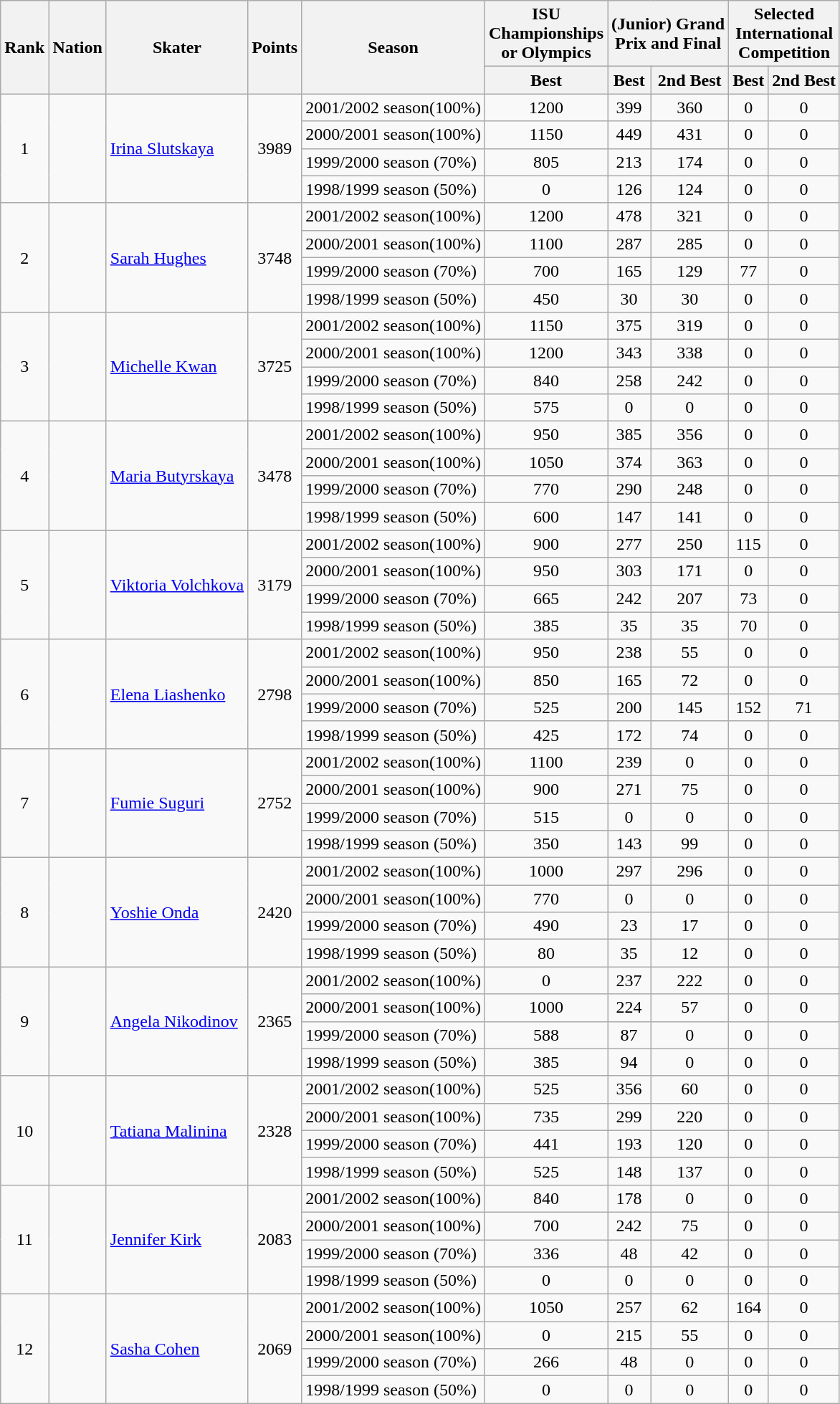<table class="wikitable sortable" style="text-align: center;">
<tr>
<th rowspan="2">Rank</th>
<th rowspan="2">Nation</th>
<th rowspan="2">Skater</th>
<th rowspan="2">Points</th>
<th rowspan="2">Season</th>
<th>ISU <br> Championships <br> or Olympics</th>
<th colspan="2">(Junior) Grand <br> Prix and Final</th>
<th colspan="2">Selected <br> International <br> Competition</th>
</tr>
<tr>
<th>Best</th>
<th>Best</th>
<th>2nd Best</th>
<th>Best</th>
<th>2nd Best</th>
</tr>
<tr>
<td rowspan="4">1</td>
<td rowspan="4" style="text-align: left;"></td>
<td rowspan="4" style="text-align: left;"><a href='#'>Irina Slutskaya</a></td>
<td rowspan="4">3989</td>
<td style="text-align: left;">2001/2002 season(100%)</td>
<td>1200</td>
<td>399</td>
<td>360</td>
<td>0</td>
<td>0</td>
</tr>
<tr>
<td style="text-align: left;">2000/2001 season(100%)</td>
<td>1150</td>
<td>449</td>
<td>431</td>
<td>0</td>
<td>0</td>
</tr>
<tr>
<td style="text-align: left;">1999/2000 season (70%)</td>
<td>805</td>
<td>213</td>
<td>174</td>
<td>0</td>
<td>0</td>
</tr>
<tr>
<td style="text-align: left;">1998/1999 season (50%)</td>
<td>0</td>
<td>126</td>
<td>124</td>
<td>0</td>
<td>0</td>
</tr>
<tr>
<td rowspan="4">2</td>
<td rowspan="4" style="text-align: left;"></td>
<td rowspan="4" style="text-align: left;"><a href='#'>Sarah Hughes</a></td>
<td rowspan="4">3748</td>
<td style="text-align: left;">2001/2002 season(100%)</td>
<td>1200</td>
<td>478</td>
<td>321</td>
<td>0</td>
<td>0</td>
</tr>
<tr>
<td style="text-align: left;">2000/2001 season(100%)</td>
<td>1100</td>
<td>287</td>
<td>285</td>
<td>0</td>
<td>0</td>
</tr>
<tr>
<td style="text-align: left;">1999/2000 season (70%)</td>
<td>700</td>
<td>165</td>
<td>129</td>
<td>77</td>
<td>0</td>
</tr>
<tr>
<td style="text-align: left;">1998/1999 season (50%)</td>
<td>450</td>
<td>30</td>
<td>30</td>
<td>0</td>
<td>0</td>
</tr>
<tr>
<td rowspan="4">3</td>
<td rowspan="4" style="text-align: left;"></td>
<td rowspan="4" style="text-align: left;"><a href='#'>Michelle Kwan</a></td>
<td rowspan="4">3725</td>
<td style="text-align: left;">2001/2002 season(100%)</td>
<td>1150</td>
<td>375</td>
<td>319</td>
<td>0</td>
<td>0</td>
</tr>
<tr>
<td style="text-align: left;">2000/2001 season(100%)</td>
<td>1200</td>
<td>343</td>
<td>338</td>
<td>0</td>
<td>0</td>
</tr>
<tr>
<td style="text-align: left;">1999/2000 season (70%)</td>
<td>840</td>
<td>258</td>
<td>242</td>
<td>0</td>
<td>0</td>
</tr>
<tr>
<td style="text-align: left;">1998/1999 season (50%)</td>
<td>575</td>
<td>0</td>
<td>0</td>
<td>0</td>
<td>0</td>
</tr>
<tr>
<td rowspan="4">4</td>
<td rowspan="4" style="text-align: left;"></td>
<td rowspan="4" style="text-align: left;"><a href='#'>Maria Butyrskaya</a></td>
<td rowspan="4">3478</td>
<td style="text-align: left;">2001/2002 season(100%)</td>
<td>950</td>
<td>385</td>
<td>356</td>
<td>0</td>
<td>0</td>
</tr>
<tr>
<td style="text-align: left;">2000/2001 season(100%)</td>
<td>1050</td>
<td>374</td>
<td>363</td>
<td>0</td>
<td>0</td>
</tr>
<tr>
<td style="text-align: left;">1999/2000 season (70%)</td>
<td>770</td>
<td>290</td>
<td>248</td>
<td>0</td>
<td>0</td>
</tr>
<tr>
<td style="text-align: left;">1998/1999 season (50%)</td>
<td>600</td>
<td>147</td>
<td>141</td>
<td>0</td>
<td>0</td>
</tr>
<tr>
<td rowspan="4">5</td>
<td rowspan="4" style="text-align: left;"></td>
<td rowspan="4" style="text-align: left;"><a href='#'>Viktoria Volchkova</a></td>
<td rowspan="4">3179</td>
<td style="text-align: left;">2001/2002 season(100%)</td>
<td>900</td>
<td>277</td>
<td>250</td>
<td>115</td>
<td>0</td>
</tr>
<tr>
<td style="text-align: left;">2000/2001 season(100%)</td>
<td>950</td>
<td>303</td>
<td>171</td>
<td>0</td>
<td>0</td>
</tr>
<tr>
<td style="text-align: left;">1999/2000 season (70%)</td>
<td>665</td>
<td>242</td>
<td>207</td>
<td>73</td>
<td>0</td>
</tr>
<tr>
<td style="text-align: left;">1998/1999 season (50%)</td>
<td>385</td>
<td>35</td>
<td>35</td>
<td>70</td>
<td>0</td>
</tr>
<tr>
<td rowspan="4">6</td>
<td rowspan="4" style="text-align: left;"></td>
<td rowspan="4" style="text-align: left;"><a href='#'>Elena Liashenko</a></td>
<td rowspan="4">2798</td>
<td style="text-align: left;">2001/2002 season(100%)</td>
<td>950</td>
<td>238</td>
<td>55</td>
<td>0</td>
<td>0</td>
</tr>
<tr>
<td style="text-align: left;">2000/2001 season(100%)</td>
<td>850</td>
<td>165</td>
<td>72</td>
<td>0</td>
<td>0</td>
</tr>
<tr>
<td style="text-align: left;">1999/2000 season (70%)</td>
<td>525</td>
<td>200</td>
<td>145</td>
<td>152</td>
<td>71</td>
</tr>
<tr>
<td style="text-align: left;">1998/1999 season (50%)</td>
<td>425</td>
<td>172</td>
<td>74</td>
<td>0</td>
<td>0</td>
</tr>
<tr>
<td rowspan="4">7</td>
<td rowspan="4" style="text-align: left;"></td>
<td rowspan="4" style="text-align: left;"><a href='#'>Fumie Suguri</a></td>
<td rowspan="4">2752</td>
<td style="text-align: left;">2001/2002 season(100%)</td>
<td>1100</td>
<td>239</td>
<td>0</td>
<td>0</td>
<td>0</td>
</tr>
<tr>
<td style="text-align: left;">2000/2001 season(100%)</td>
<td>900</td>
<td>271</td>
<td>75</td>
<td>0</td>
<td>0</td>
</tr>
<tr>
<td style="text-align: left;">1999/2000 season (70%)</td>
<td>515</td>
<td>0</td>
<td>0</td>
<td>0</td>
<td>0</td>
</tr>
<tr>
<td style="text-align: left;">1998/1999 season (50%)</td>
<td>350</td>
<td>143</td>
<td>99</td>
<td>0</td>
<td>0</td>
</tr>
<tr>
<td rowspan="4">8</td>
<td rowspan="4" style="text-align: left;"></td>
<td rowspan="4" style="text-align: left;"><a href='#'>Yoshie Onda</a></td>
<td rowspan="4">2420</td>
<td style="text-align: left;">2001/2002 season(100%)</td>
<td>1000</td>
<td>297</td>
<td>296</td>
<td>0</td>
<td>0</td>
</tr>
<tr>
<td style="text-align: left;">2000/2001 season(100%)</td>
<td>770</td>
<td>0</td>
<td>0</td>
<td>0</td>
<td>0</td>
</tr>
<tr>
<td style="text-align: left;">1999/2000 season (70%)</td>
<td>490</td>
<td>23</td>
<td>17</td>
<td>0</td>
<td>0</td>
</tr>
<tr>
<td style="text-align: left;">1998/1999 season (50%)</td>
<td>80</td>
<td>35</td>
<td>12</td>
<td>0</td>
<td>0</td>
</tr>
<tr>
<td rowspan="4">9</td>
<td rowspan="4" style="text-align: left;"></td>
<td rowspan="4" style="text-align: left;"><a href='#'>Angela Nikodinov</a></td>
<td rowspan="4">2365</td>
<td style="text-align: left;">2001/2002 season(100%)</td>
<td>0</td>
<td>237</td>
<td>222</td>
<td>0</td>
<td>0</td>
</tr>
<tr>
<td style="text-align: left;">2000/2001 season(100%)</td>
<td>1000</td>
<td>224</td>
<td>57</td>
<td>0</td>
<td>0</td>
</tr>
<tr>
<td style="text-align: left;">1999/2000 season (70%)</td>
<td>588</td>
<td>87</td>
<td>0</td>
<td>0</td>
<td>0</td>
</tr>
<tr>
<td style="text-align: left;">1998/1999 season (50%)</td>
<td>385</td>
<td>94</td>
<td>0</td>
<td>0</td>
<td>0</td>
</tr>
<tr>
<td rowspan="4">10</td>
<td rowspan="4" style="text-align: left;"></td>
<td rowspan="4" style="text-align: left;"><a href='#'>Tatiana Malinina</a></td>
<td rowspan="4">2328</td>
<td style="text-align: left;">2001/2002 season(100%)</td>
<td>525</td>
<td>356</td>
<td>60</td>
<td>0</td>
<td>0</td>
</tr>
<tr>
<td style="text-align: left;">2000/2001 season(100%)</td>
<td>735</td>
<td>299</td>
<td>220</td>
<td>0</td>
<td>0</td>
</tr>
<tr>
<td style="text-align: left;">1999/2000 season (70%)</td>
<td>441</td>
<td>193</td>
<td>120</td>
<td>0</td>
<td>0</td>
</tr>
<tr>
<td style="text-align: left;">1998/1999 season (50%)</td>
<td>525</td>
<td>148</td>
<td>137</td>
<td>0</td>
<td>0</td>
</tr>
<tr>
<td rowspan="4">11</td>
<td rowspan="4" style="text-align: left;"></td>
<td rowspan="4" style="text-align: left;"><a href='#'>Jennifer Kirk</a></td>
<td rowspan="4">2083</td>
<td style="text-align: left;">2001/2002 season(100%)</td>
<td>840</td>
<td>178</td>
<td>0</td>
<td>0</td>
<td>0</td>
</tr>
<tr>
<td style="text-align: left;">2000/2001 season(100%)</td>
<td>700</td>
<td>242</td>
<td>75</td>
<td>0</td>
<td>0</td>
</tr>
<tr>
<td style="text-align: left;">1999/2000 season (70%)</td>
<td>336</td>
<td>48</td>
<td>42</td>
<td>0</td>
<td>0</td>
</tr>
<tr>
<td style="text-align: left;">1998/1999 season (50%)</td>
<td>0</td>
<td>0</td>
<td>0</td>
<td>0</td>
<td>0</td>
</tr>
<tr>
<td rowspan="4">12</td>
<td rowspan="4" style="text-align: left;"></td>
<td rowspan="4" style="text-align: left;"><a href='#'>Sasha Cohen</a></td>
<td rowspan="4">2069</td>
<td style="text-align: left;">2001/2002 season(100%)</td>
<td>1050</td>
<td>257</td>
<td>62</td>
<td>164</td>
<td>0</td>
</tr>
<tr>
<td style="text-align: left;">2000/2001 season(100%)</td>
<td>0</td>
<td>215</td>
<td>55</td>
<td>0</td>
<td>0</td>
</tr>
<tr>
<td style="text-align: left;">1999/2000 season (70%)</td>
<td>266</td>
<td>48</td>
<td>0</td>
<td>0</td>
<td>0</td>
</tr>
<tr>
<td style="text-align: left;">1998/1999 season (50%)</td>
<td>0</td>
<td>0</td>
<td>0</td>
<td>0</td>
<td>0</td>
</tr>
</table>
